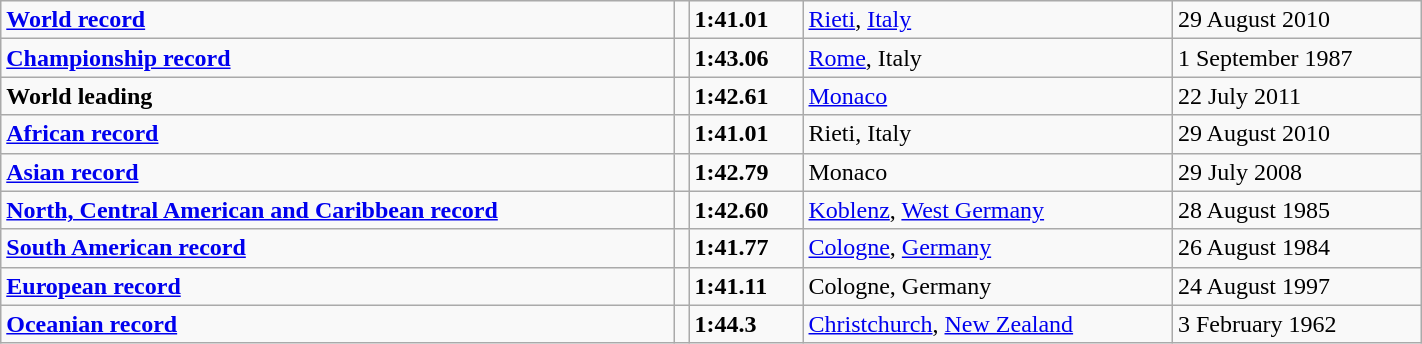<table class="wikitable" width=75%>
<tr>
<td><strong><a href='#'>World record</a></strong></td>
<td></td>
<td><strong>1:41.01</strong></td>
<td><a href='#'>Rieti</a>, <a href='#'>Italy</a></td>
<td>29 August 2010</td>
</tr>
<tr>
<td><strong><a href='#'>Championship record</a></strong></td>
<td></td>
<td><strong>1:43.06</strong></td>
<td><a href='#'>Rome</a>, Italy</td>
<td>1 September 1987</td>
</tr>
<tr>
<td><strong>World leading</strong></td>
<td></td>
<td><strong>1:42.61</strong></td>
<td><a href='#'>Monaco</a></td>
<td>22 July 2011</td>
</tr>
<tr>
<td><strong><a href='#'>African record</a></strong></td>
<td></td>
<td><strong>1:41.01</strong></td>
<td>Rieti, Italy</td>
<td>29 August 2010</td>
</tr>
<tr>
<td><strong><a href='#'>Asian record</a></strong></td>
<td></td>
<td><strong>1:42.79</strong></td>
<td>Monaco</td>
<td>29 July 2008</td>
</tr>
<tr>
<td><strong><a href='#'>North, Central American and Caribbean record</a></strong></td>
<td></td>
<td><strong>1:42.60</strong></td>
<td><a href='#'>Koblenz</a>, <a href='#'>West Germany</a></td>
<td>28 August 1985</td>
</tr>
<tr>
<td><strong><a href='#'>South American record</a></strong></td>
<td></td>
<td><strong>1:41.77</strong></td>
<td><a href='#'>Cologne</a>, <a href='#'>Germany</a></td>
<td>26 August 1984</td>
</tr>
<tr>
<td><strong><a href='#'>European record</a></strong></td>
<td></td>
<td><strong>1:41.11</strong></td>
<td>Cologne, Germany</td>
<td>24 August 1997</td>
</tr>
<tr>
<td><strong><a href='#'>Oceanian record</a></strong></td>
<td></td>
<td><strong>1:44.3</strong></td>
<td><a href='#'>Christchurch</a>, <a href='#'>New Zealand</a></td>
<td>3 February 1962</td>
</tr>
</table>
